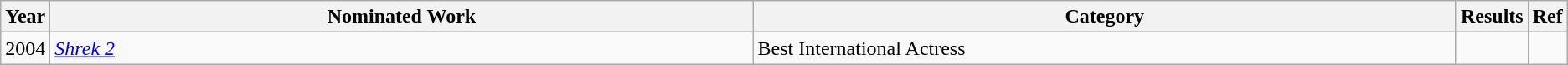<table class="wikitable">
<tr>
<th scope="col" style="width:1em;">Year</th>
<th scope="col" style="width:35em;">Nominated Work</th>
<th scope="col" style="width:35em;">Category</th>
<th scope="col" style="width:1em;">Results</th>
<th scope="col" style="width:1em;">Ref</th>
</tr>
<tr>
<td>2004</td>
<td><em><a href='#'>Shrek 2</a></em></td>
<td>Best International Actress</td>
<td></td>
<td></td>
</tr>
</table>
